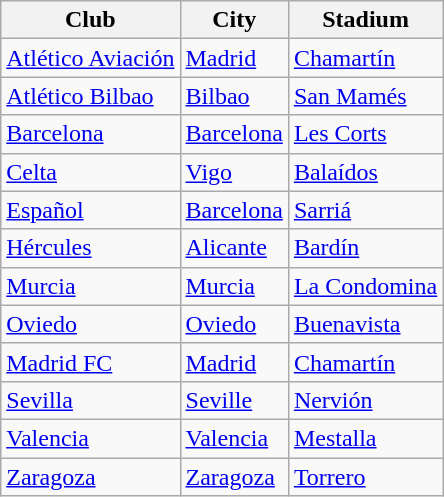<table class="wikitable sortable">
<tr>
<th>Club</th>
<th>City</th>
<th>Stadium</th>
</tr>
<tr>
<td><a href='#'>Atlético Aviación</a></td>
<td><a href='#'>Madrid</a></td>
<td><a href='#'>Chamartín</a></td>
</tr>
<tr>
<td><a href='#'>Atlético Bilbao</a></td>
<td><a href='#'>Bilbao</a></td>
<td><a href='#'>San Mamés</a></td>
</tr>
<tr>
<td><a href='#'>Barcelona</a></td>
<td><a href='#'>Barcelona</a></td>
<td><a href='#'>Les Corts</a></td>
</tr>
<tr>
<td><a href='#'>Celta</a></td>
<td><a href='#'>Vigo</a></td>
<td><a href='#'>Balaídos</a></td>
</tr>
<tr>
<td><a href='#'>Español</a></td>
<td><a href='#'>Barcelona</a></td>
<td><a href='#'>Sarriá</a></td>
</tr>
<tr>
<td><a href='#'>Hércules</a></td>
<td><a href='#'>Alicante</a></td>
<td><a href='#'>Bardín</a></td>
</tr>
<tr>
<td><a href='#'>Murcia</a></td>
<td><a href='#'>Murcia</a></td>
<td><a href='#'>La Condomina</a></td>
</tr>
<tr>
<td><a href='#'>Oviedo</a></td>
<td><a href='#'>Oviedo</a></td>
<td><a href='#'>Buenavista</a></td>
</tr>
<tr>
<td><a href='#'>Madrid FC</a></td>
<td><a href='#'>Madrid</a></td>
<td><a href='#'>Chamartín</a></td>
</tr>
<tr>
<td><a href='#'>Sevilla</a></td>
<td><a href='#'>Seville</a></td>
<td><a href='#'>Nervión</a></td>
</tr>
<tr>
<td><a href='#'>Valencia</a></td>
<td><a href='#'>Valencia</a></td>
<td><a href='#'>Mestalla</a></td>
</tr>
<tr>
<td><a href='#'>Zaragoza</a></td>
<td><a href='#'>Zaragoza</a></td>
<td><a href='#'>Torrero</a></td>
</tr>
</table>
